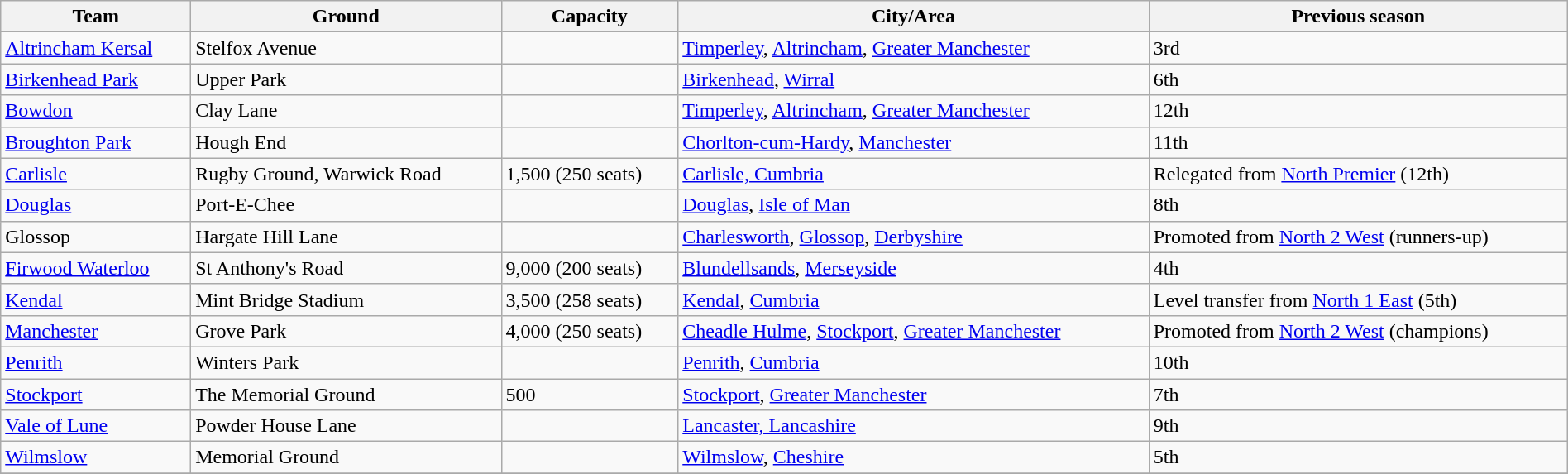<table class="wikitable sortable" width=100%>
<tr>
<th>Team</th>
<th>Ground</th>
<th>Capacity</th>
<th>City/Area</th>
<th>Previous season</th>
</tr>
<tr>
<td><a href='#'>Altrincham Kersal</a></td>
<td>Stelfox Avenue</td>
<td></td>
<td><a href='#'>Timperley</a>, <a href='#'>Altrincham</a>, <a href='#'>Greater Manchester</a></td>
<td>3rd</td>
</tr>
<tr>
<td><a href='#'>Birkenhead Park</a></td>
<td>Upper Park</td>
<td></td>
<td><a href='#'>Birkenhead</a>, <a href='#'>Wirral</a></td>
<td>6th</td>
</tr>
<tr>
<td><a href='#'>Bowdon</a></td>
<td>Clay Lane</td>
<td></td>
<td><a href='#'>Timperley</a>, <a href='#'>Altrincham</a>, <a href='#'>Greater Manchester</a></td>
<td>12th</td>
</tr>
<tr>
<td><a href='#'>Broughton Park</a></td>
<td>Hough End</td>
<td></td>
<td><a href='#'>Chorlton-cum-Hardy</a>, <a href='#'>Manchester</a></td>
<td>11th</td>
</tr>
<tr>
<td><a href='#'>Carlisle</a></td>
<td>Rugby Ground, Warwick Road</td>
<td>1,500 (250 seats)</td>
<td><a href='#'>Carlisle, Cumbria</a></td>
<td>Relegated from <a href='#'>North Premier</a> (12th)</td>
</tr>
<tr>
<td><a href='#'>Douglas</a></td>
<td>Port-E-Chee</td>
<td></td>
<td><a href='#'>Douglas</a>, <a href='#'>Isle of Man</a></td>
<td>8th</td>
</tr>
<tr>
<td>Glossop</td>
<td>Hargate Hill Lane</td>
<td></td>
<td><a href='#'>Charlesworth</a>, <a href='#'>Glossop</a>, <a href='#'>Derbyshire</a></td>
<td>Promoted from <a href='#'>North 2 West</a> (runners-up)</td>
</tr>
<tr>
<td><a href='#'>Firwood Waterloo</a></td>
<td>St Anthony's Road</td>
<td>9,000 (200 seats)</td>
<td><a href='#'>Blundellsands</a>, <a href='#'>Merseyside</a></td>
<td>4th</td>
</tr>
<tr>
<td><a href='#'>Kendal</a></td>
<td>Mint Bridge Stadium</td>
<td>3,500 (258 seats)</td>
<td><a href='#'>Kendal</a>, <a href='#'>Cumbria</a></td>
<td>Level transfer from <a href='#'>North 1 East</a> (5th)</td>
</tr>
<tr>
<td><a href='#'>Manchester</a></td>
<td>Grove Park</td>
<td>4,000 (250 seats)</td>
<td><a href='#'>Cheadle Hulme</a>, <a href='#'>Stockport</a>, <a href='#'>Greater Manchester</a></td>
<td>Promoted from <a href='#'>North 2 West</a> (champions)</td>
</tr>
<tr>
<td><a href='#'>Penrith</a></td>
<td>Winters Park</td>
<td></td>
<td><a href='#'>Penrith</a>, <a href='#'>Cumbria</a></td>
<td>10th</td>
</tr>
<tr>
<td><a href='#'>Stockport</a></td>
<td>The Memorial Ground</td>
<td>500</td>
<td><a href='#'>Stockport</a>, <a href='#'>Greater Manchester</a></td>
<td>7th</td>
</tr>
<tr>
<td><a href='#'>Vale of Lune</a></td>
<td>Powder House Lane</td>
<td></td>
<td><a href='#'>Lancaster, Lancashire</a></td>
<td>9th</td>
</tr>
<tr>
<td><a href='#'>Wilmslow</a></td>
<td>Memorial Ground</td>
<td></td>
<td><a href='#'>Wilmslow</a>, <a href='#'>Cheshire</a></td>
<td>5th</td>
</tr>
<tr>
</tr>
</table>
